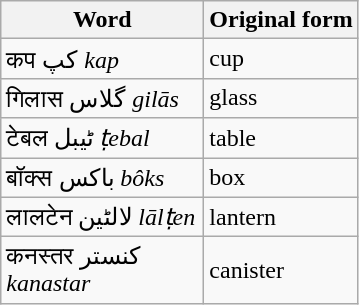<table class="wikitable">
<tr>
<th>Word</th>
<th>Original form</th>
</tr>
<tr>
<td style="width:08em">कप کپ <em>kap</em></td>
<td>cup</td>
</tr>
<tr>
<td>गिलास گلاس <em>gilās</em></td>
<td>glass</td>
</tr>
<tr>
<td>टेबल ٹیبل <em>ṭebal</em></td>
<td>table</td>
</tr>
<tr>
<td>बॉक्स باکس <em>bôks</em></td>
<td>box</td>
</tr>
<tr>
<td>लालटेन لالٹین <em>lālṭen</em></td>
<td>lantern</td>
</tr>
<tr>
<td>कनस्तर کنستر <em>kanastar</em></td>
<td>canister</td>
</tr>
</table>
